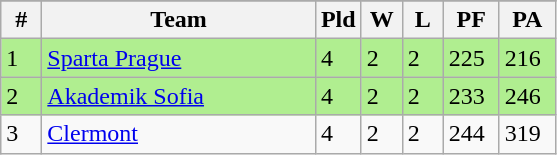<table class=wikitable>
<tr align=center>
</tr>
<tr>
<th width=20>#</th>
<th width=175>Team</th>
<th width=20>Pld</th>
<th width=20>W</th>
<th width=20>L</th>
<th width=30>PF</th>
<th width=30>PA</th>
</tr>
<tr bgcolor=B0EE90>
<td>1</td>
<td align="left"> <a href='#'>Sparta Prague</a></td>
<td>4</td>
<td>2</td>
<td>2</td>
<td>225</td>
<td>216</td>
</tr>
<tr bgcolor=B0EE90>
<td>2</td>
<td align="left"> <a href='#'>Akademik Sofia</a></td>
<td>4</td>
<td>2</td>
<td>2</td>
<td>233</td>
<td>246</td>
</tr>
<tr bgcolor=>
<td>3</td>
<td align="left"> <a href='#'>Clermont</a></td>
<td>4</td>
<td>2</td>
<td>2</td>
<td>244</td>
<td>319</td>
</tr>
</table>
